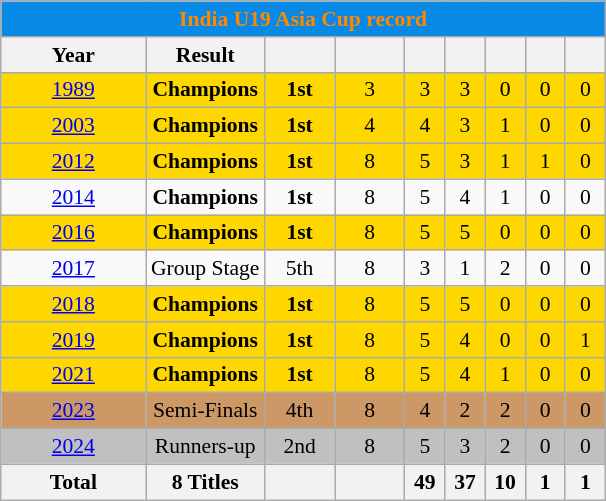<table class="wikitable" style="font-size:90%; text-align:center;">
<tr>
<th style="background:#0889e6; color:#FF8800; text-align:center;" colspan=9>India U19 Asia Cup record</th>
</tr>
<tr>
<th width="90">Year</th>
<th>Result</th>
<th width="40"></th>
<th width="40"></th>
<th width="20"></th>
<th width="20"></th>
<th width="20"></th>
<th width="20"></th>
<th width="20"></th>
</tr>
<tr bgcolor=gold>
<td> <a href='#'>1989</a></td>
<td><strong>Champions</strong></td>
<td><strong>1st</strong></td>
<td>3</td>
<td>3</td>
<td>3</td>
<td>0</td>
<td>0</td>
<td>0</td>
</tr>
<tr bgcolor=gold>
<td> <a href='#'>2003</a></td>
<td><strong>Champions</strong></td>
<td><strong>1st</strong></td>
<td>4</td>
<td>4</td>
<td>3</td>
<td>1</td>
<td>0</td>
<td>0</td>
</tr>
<tr bgcolor=gold>
<td> <a href='#'>2012</a></td>
<td><strong>Champions</strong></td>
<td><strong>1st</strong></td>
<td>8</td>
<td>5</td>
<td>3</td>
<td>1</td>
<td>1</td>
<td>0</td>
</tr>
<tr -bgcolor=gold>
<td> <a href='#'>2014</a></td>
<td><strong>Champions</strong></td>
<td><strong>1st</strong></td>
<td>8</td>
<td>5</td>
<td>4</td>
<td>1</td>
<td>0</td>
<td>0</td>
</tr>
<tr bgcolor=gold>
<td> <a href='#'>2016</a></td>
<td><strong>Champions</strong></td>
<td><strong>1st</strong></td>
<td>8</td>
<td>5</td>
<td>5</td>
<td>0</td>
<td>0</td>
<td>0</td>
</tr>
<tr>
<td> <a href='#'>2017</a></td>
<td>Group Stage</td>
<td>5th</td>
<td>8</td>
<td>3</td>
<td>1</td>
<td>2</td>
<td>0</td>
<td>0</td>
</tr>
<tr bgcolor=gold>
<td> <a href='#'>2018</a></td>
<td><strong>Champions</strong></td>
<td><strong>1st</strong></td>
<td>8</td>
<td>5</td>
<td>5</td>
<td>0</td>
<td>0</td>
<td>0</td>
</tr>
<tr bgcolor=gold>
<td> <a href='#'>2019</a></td>
<td><strong>Champions</strong></td>
<td><strong>1st</strong></td>
<td>8</td>
<td>5</td>
<td>4</td>
<td>0</td>
<td>0</td>
<td>1</td>
</tr>
<tr bgcolor=gold>
<td> <a href='#'>2021</a></td>
<td><strong>Champions</strong></td>
<td><strong>1st</strong></td>
<td>8</td>
<td>5</td>
<td>4</td>
<td>1</td>
<td>0</td>
<td>0</td>
</tr>
<tr bgcolor=cc9966>
<td> <a href='#'>2023</a></td>
<td>Semi-Finals</td>
<td>4th</td>
<td>8</td>
<td>4</td>
<td>2</td>
<td>2</td>
<td>0</td>
<td>0</td>
</tr>
<tr bgcolor=silver>
<td> <a href='#'>2024</a></td>
<td>Runners-up</td>
<td>2nd</td>
<td>8</td>
<td>5</td>
<td>3</td>
<td>2</td>
<td>0</td>
<td>0</td>
</tr>
<tr>
<th>Total</th>
<th>8 Titles</th>
<th></th>
<th></th>
<th>49</th>
<th>37</th>
<th>10</th>
<th>1</th>
<th>1</th>
</tr>
</table>
